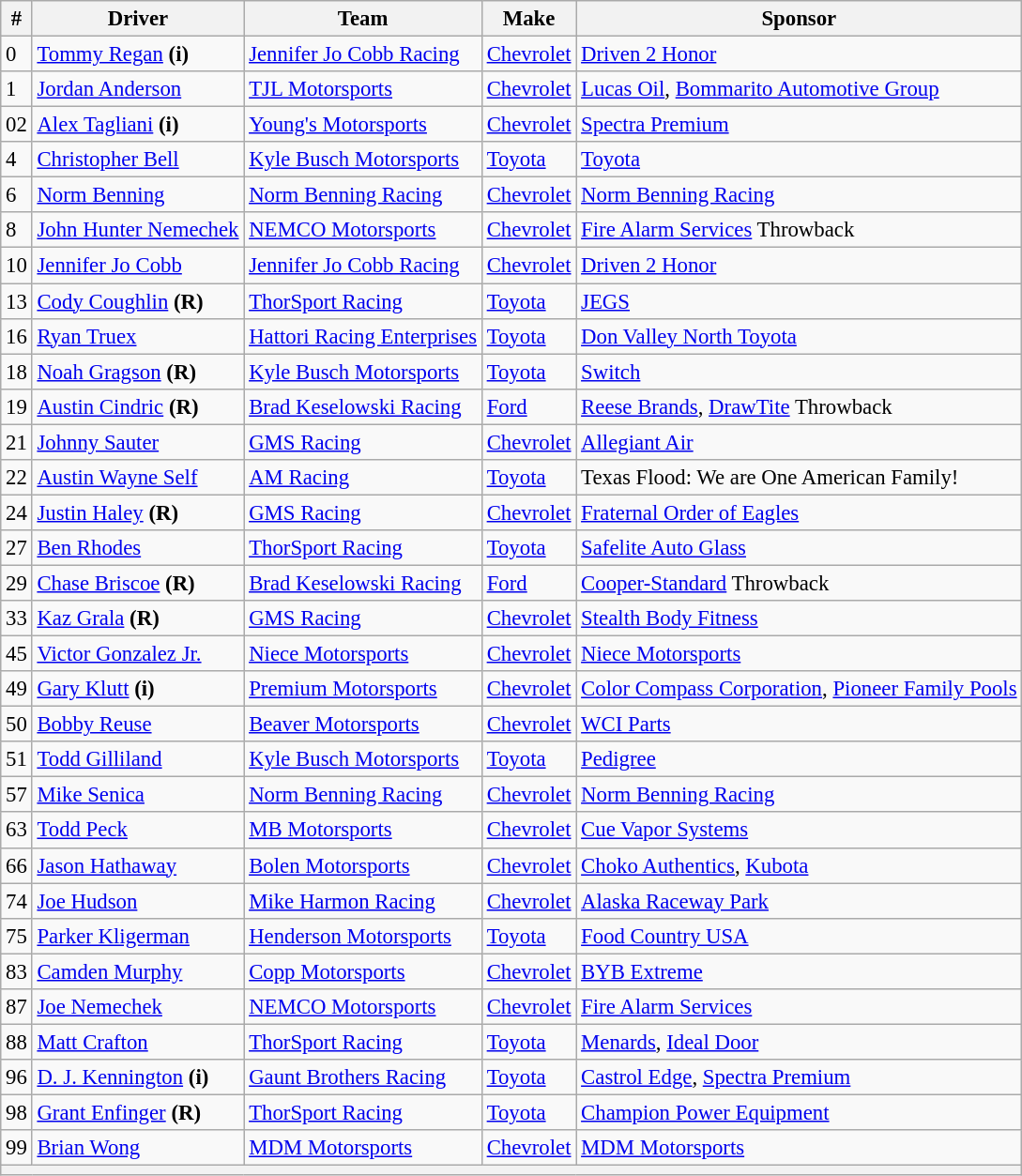<table class="wikitable" style="font-size:95%">
<tr>
<th>#</th>
<th>Driver</th>
<th>Team</th>
<th>Make</th>
<th>Sponsor</th>
</tr>
<tr>
<td>0</td>
<td><a href='#'>Tommy Regan</a> <strong>(i)</strong></td>
<td><a href='#'>Jennifer Jo Cobb Racing</a></td>
<td><a href='#'>Chevrolet</a></td>
<td><a href='#'>Driven 2 Honor</a></td>
</tr>
<tr>
<td>1</td>
<td><a href='#'>Jordan Anderson</a></td>
<td><a href='#'>TJL Motorsports</a></td>
<td><a href='#'>Chevrolet</a></td>
<td><a href='#'>Lucas Oil</a>, <a href='#'>Bommarito Automotive Group</a></td>
</tr>
<tr>
<td>02</td>
<td><a href='#'>Alex Tagliani</a> <strong>(i)</strong></td>
<td><a href='#'>Young's Motorsports</a></td>
<td><a href='#'>Chevrolet</a></td>
<td><a href='#'>Spectra Premium</a></td>
</tr>
<tr>
<td>4</td>
<td><a href='#'>Christopher Bell</a></td>
<td><a href='#'>Kyle Busch Motorsports</a></td>
<td><a href='#'>Toyota</a></td>
<td><a href='#'>Toyota</a></td>
</tr>
<tr>
<td>6</td>
<td><a href='#'>Norm Benning</a></td>
<td><a href='#'>Norm Benning Racing</a></td>
<td><a href='#'>Chevrolet</a></td>
<td><a href='#'>Norm Benning Racing</a></td>
</tr>
<tr>
<td>8</td>
<td><a href='#'>John Hunter Nemechek</a></td>
<td><a href='#'>NEMCO Motorsports</a></td>
<td><a href='#'>Chevrolet</a></td>
<td><a href='#'>Fire Alarm Services</a> Throwback</td>
</tr>
<tr>
<td>10</td>
<td><a href='#'>Jennifer Jo Cobb</a></td>
<td><a href='#'>Jennifer Jo Cobb Racing</a></td>
<td><a href='#'>Chevrolet</a></td>
<td><a href='#'>Driven 2 Honor</a></td>
</tr>
<tr>
<td>13</td>
<td><a href='#'>Cody Coughlin</a> <strong>(R)</strong></td>
<td><a href='#'>ThorSport Racing</a></td>
<td><a href='#'>Toyota</a></td>
<td><a href='#'>JEGS</a></td>
</tr>
<tr>
<td>16</td>
<td><a href='#'>Ryan Truex</a></td>
<td><a href='#'>Hattori Racing Enterprises</a></td>
<td><a href='#'>Toyota</a></td>
<td><a href='#'>Don Valley North Toyota</a></td>
</tr>
<tr>
<td>18</td>
<td><a href='#'>Noah Gragson</a> <strong>(R)</strong></td>
<td><a href='#'>Kyle Busch Motorsports</a></td>
<td><a href='#'>Toyota</a></td>
<td><a href='#'>Switch</a></td>
</tr>
<tr>
<td>19</td>
<td><a href='#'>Austin Cindric</a> <strong>(R)</strong></td>
<td><a href='#'>Brad Keselowski Racing</a></td>
<td><a href='#'>Ford</a></td>
<td><a href='#'>Reese Brands</a>, <a href='#'>DrawTite</a> Throwback</td>
</tr>
<tr>
<td>21</td>
<td><a href='#'>Johnny Sauter</a></td>
<td><a href='#'>GMS Racing</a></td>
<td><a href='#'>Chevrolet</a></td>
<td><a href='#'>Allegiant Air</a></td>
</tr>
<tr>
<td>22</td>
<td><a href='#'>Austin Wayne Self</a></td>
<td><a href='#'>AM Racing</a></td>
<td><a href='#'>Toyota</a></td>
<td>Texas Flood: We are One American Family!</td>
</tr>
<tr>
<td>24</td>
<td><a href='#'>Justin Haley</a> <strong>(R)</strong></td>
<td><a href='#'>GMS Racing</a></td>
<td><a href='#'>Chevrolet</a></td>
<td><a href='#'>Fraternal Order of Eagles</a></td>
</tr>
<tr>
<td>27</td>
<td><a href='#'>Ben Rhodes</a></td>
<td><a href='#'>ThorSport Racing</a></td>
<td><a href='#'>Toyota</a></td>
<td><a href='#'>Safelite Auto Glass</a></td>
</tr>
<tr>
<td>29</td>
<td><a href='#'>Chase Briscoe</a> <strong>(R)</strong></td>
<td><a href='#'>Brad Keselowski Racing</a></td>
<td><a href='#'>Ford</a></td>
<td><a href='#'>Cooper-Standard</a> Throwback</td>
</tr>
<tr>
<td>33</td>
<td><a href='#'>Kaz Grala</a> <strong>(R)</strong></td>
<td><a href='#'>GMS Racing</a></td>
<td><a href='#'>Chevrolet</a></td>
<td><a href='#'>Stealth Body Fitness</a></td>
</tr>
<tr>
<td>45</td>
<td><a href='#'>Victor Gonzalez Jr.</a></td>
<td><a href='#'>Niece Motorsports</a></td>
<td><a href='#'>Chevrolet</a></td>
<td><a href='#'>Niece Motorsports</a></td>
</tr>
<tr>
<td>49</td>
<td><a href='#'>Gary Klutt</a> <strong>(i)</strong></td>
<td><a href='#'>Premium Motorsports</a></td>
<td><a href='#'>Chevrolet</a></td>
<td><a href='#'>Color Compass Corporation</a>, <a href='#'>Pioneer Family Pools</a></td>
</tr>
<tr>
<td>50</td>
<td><a href='#'>Bobby Reuse</a></td>
<td><a href='#'>Beaver Motorsports</a></td>
<td><a href='#'>Chevrolet</a></td>
<td><a href='#'>WCI Parts</a></td>
</tr>
<tr>
<td>51</td>
<td><a href='#'>Todd Gilliland</a></td>
<td><a href='#'>Kyle Busch Motorsports</a></td>
<td><a href='#'>Toyota</a></td>
<td><a href='#'>Pedigree</a></td>
</tr>
<tr>
<td>57</td>
<td><a href='#'>Mike Senica</a></td>
<td><a href='#'>Norm Benning Racing</a></td>
<td><a href='#'>Chevrolet</a></td>
<td><a href='#'>Norm Benning Racing</a></td>
</tr>
<tr>
<td>63</td>
<td><a href='#'>Todd Peck</a></td>
<td><a href='#'>MB Motorsports</a></td>
<td><a href='#'>Chevrolet</a></td>
<td><a href='#'>Cue Vapor Systems</a></td>
</tr>
<tr>
<td>66</td>
<td><a href='#'>Jason Hathaway</a></td>
<td><a href='#'>Bolen Motorsports</a></td>
<td><a href='#'>Chevrolet</a></td>
<td><a href='#'>Choko Authentics</a>, <a href='#'>Kubota</a></td>
</tr>
<tr>
<td>74</td>
<td><a href='#'>Joe Hudson</a></td>
<td><a href='#'>Mike Harmon Racing</a></td>
<td><a href='#'>Chevrolet</a></td>
<td><a href='#'>Alaska Raceway Park</a></td>
</tr>
<tr>
<td>75</td>
<td><a href='#'>Parker Kligerman</a></td>
<td><a href='#'>Henderson Motorsports</a></td>
<td><a href='#'>Toyota</a></td>
<td><a href='#'>Food Country USA</a></td>
</tr>
<tr>
<td>83</td>
<td><a href='#'>Camden Murphy</a></td>
<td><a href='#'>Copp Motorsports</a></td>
<td><a href='#'>Chevrolet</a></td>
<td><a href='#'>BYB Extreme</a></td>
</tr>
<tr>
<td>87</td>
<td><a href='#'>Joe Nemechek</a></td>
<td><a href='#'>NEMCO Motorsports</a></td>
<td><a href='#'>Chevrolet</a></td>
<td><a href='#'>Fire Alarm Services</a></td>
</tr>
<tr>
<td>88</td>
<td><a href='#'>Matt Crafton</a></td>
<td><a href='#'>ThorSport Racing</a></td>
<td><a href='#'>Toyota</a></td>
<td><a href='#'>Menards</a>, <a href='#'>Ideal Door</a></td>
</tr>
<tr>
<td>96</td>
<td><a href='#'>D. J. Kennington</a> <strong>(i)</strong></td>
<td><a href='#'>Gaunt Brothers Racing</a></td>
<td><a href='#'>Toyota</a></td>
<td><a href='#'>Castrol Edge</a>, <a href='#'>Spectra Premium</a></td>
</tr>
<tr>
<td>98</td>
<td><a href='#'>Grant Enfinger</a> <strong>(R)</strong></td>
<td><a href='#'>ThorSport Racing</a></td>
<td><a href='#'>Toyota</a></td>
<td><a href='#'>Champion Power Equipment</a></td>
</tr>
<tr>
<td>99</td>
<td><a href='#'>Brian Wong</a></td>
<td><a href='#'>MDM Motorsports</a></td>
<td><a href='#'>Chevrolet</a></td>
<td><a href='#'>MDM Motorsports</a></td>
</tr>
<tr>
<th colspan="5"></th>
</tr>
</table>
